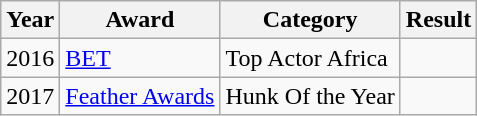<table class="wikitable">
<tr>
<th>Year</th>
<th>Award</th>
<th>Category</th>
<th>Result</th>
</tr>
<tr>
<td>2016</td>
<td><a href='#'>BET</a></td>
<td>Top Actor Africa</td>
<td></td>
</tr>
<tr>
<td>2017</td>
<td><a href='#'>Feather Awards</a></td>
<td>Hunk Of the Year</td>
<td></td>
</tr>
</table>
